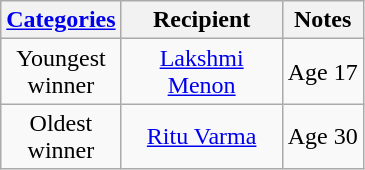<table class="wikitable" style="text-align: center">
<tr>
<th width="25"><strong><a href='#'>Categories</a></strong></th>
<th width="100">Recipient</th>
<th>Notes</th>
</tr>
<tr>
<td>Youngest winner</td>
<td><a href='#'>Lakshmi Menon</a></td>
<td>Age 17</td>
</tr>
<tr style="height:2.5em;">
<td>Oldest winner</td>
<td><a href='#'>Ritu Varma</a></td>
<td>Age 30</td>
</tr>
</table>
